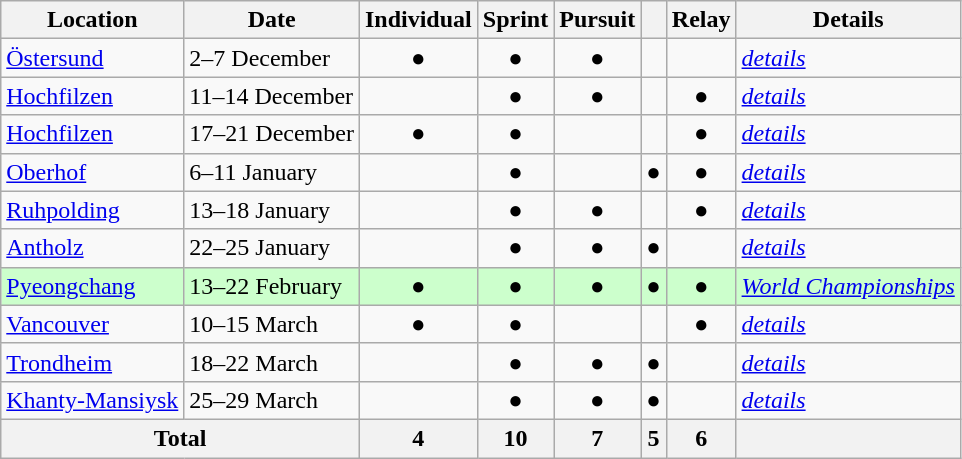<table class="wikitable" border="1">
<tr>
<th>Location</th>
<th>Date</th>
<th>Individual</th>
<th>Sprint</th>
<th>Pursuit</th>
<th></th>
<th>Relay</th>
<th>Details</th>
</tr>
<tr align=center>
<td align=left> <a href='#'>Östersund</a></td>
<td align=left>2–7 December</td>
<td>●</td>
<td>●</td>
<td>●</td>
<td></td>
<td></td>
<td align=left><a href='#'><em>details</em></a></td>
</tr>
<tr align=center>
<td align=left> <a href='#'>Hochfilzen</a></td>
<td align=left>11–14 December</td>
<td></td>
<td>●</td>
<td>●</td>
<td></td>
<td>●</td>
<td align=left><a href='#'><em>details</em></a></td>
</tr>
<tr align=center>
<td align=left> <a href='#'>Hochfilzen</a></td>
<td align=left>17–21 December</td>
<td>●</td>
<td>●</td>
<td></td>
<td></td>
<td>●</td>
<td align=left><a href='#'><em>details</em></a></td>
</tr>
<tr align=center>
<td align=left> <a href='#'>Oberhof</a></td>
<td align=left>6–11 January</td>
<td></td>
<td>●</td>
<td></td>
<td>●</td>
<td>●</td>
<td align=left><a href='#'><em>details</em></a></td>
</tr>
<tr align=center>
<td align=left> <a href='#'>Ruhpolding</a></td>
<td align=left>13–18 January</td>
<td></td>
<td>●</td>
<td>●</td>
<td></td>
<td>●</td>
<td align=left><a href='#'><em>details</em></a></td>
</tr>
<tr align=center>
<td align=left> <a href='#'>Antholz</a></td>
<td align=left>22–25 January</td>
<td></td>
<td>●</td>
<td>●</td>
<td>●</td>
<td></td>
<td align=left><a href='#'><em>details</em></a></td>
</tr>
<tr align=center  style="background:#ccffcc">
<td align=left> <a href='#'>Pyeongchang</a></td>
<td align=left>13–22 February</td>
<td>●</td>
<td>●</td>
<td>●</td>
<td>●</td>
<td>●</td>
<td align=left><a href='#'><em>World Championships</em></a></td>
</tr>
<tr align=center>
<td align=left> <a href='#'>Vancouver</a></td>
<td align=left>10–15 March</td>
<td>●</td>
<td>●</td>
<td></td>
<td></td>
<td>●</td>
<td align=left><a href='#'><em>details</em></a></td>
</tr>
<tr align=center>
<td align=left> <a href='#'>Trondheim</a></td>
<td align=left>18–22 March</td>
<td></td>
<td>●</td>
<td>●</td>
<td>●</td>
<td></td>
<td align=left><a href='#'><em>details</em></a></td>
</tr>
<tr align=center>
<td align=left> <a href='#'>Khanty-Mansiysk</a></td>
<td align=left>25–29 March</td>
<td></td>
<td>●</td>
<td>●</td>
<td>●</td>
<td></td>
<td align=left><a href='#'><em>details</em></a></td>
</tr>
<tr align=center>
<th colspan="2">Total</th>
<th>4</th>
<th>10</th>
<th>7</th>
<th>5</th>
<th>6</th>
<th></th>
</tr>
</table>
